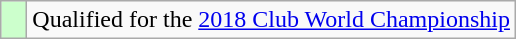<table class="wikitable" style="text-align:left;">
<tr>
<td width=10px bgcolor=#ccffcc></td>
<td>Qualified for the <a href='#'>2018 Club World Championship</a></td>
</tr>
</table>
